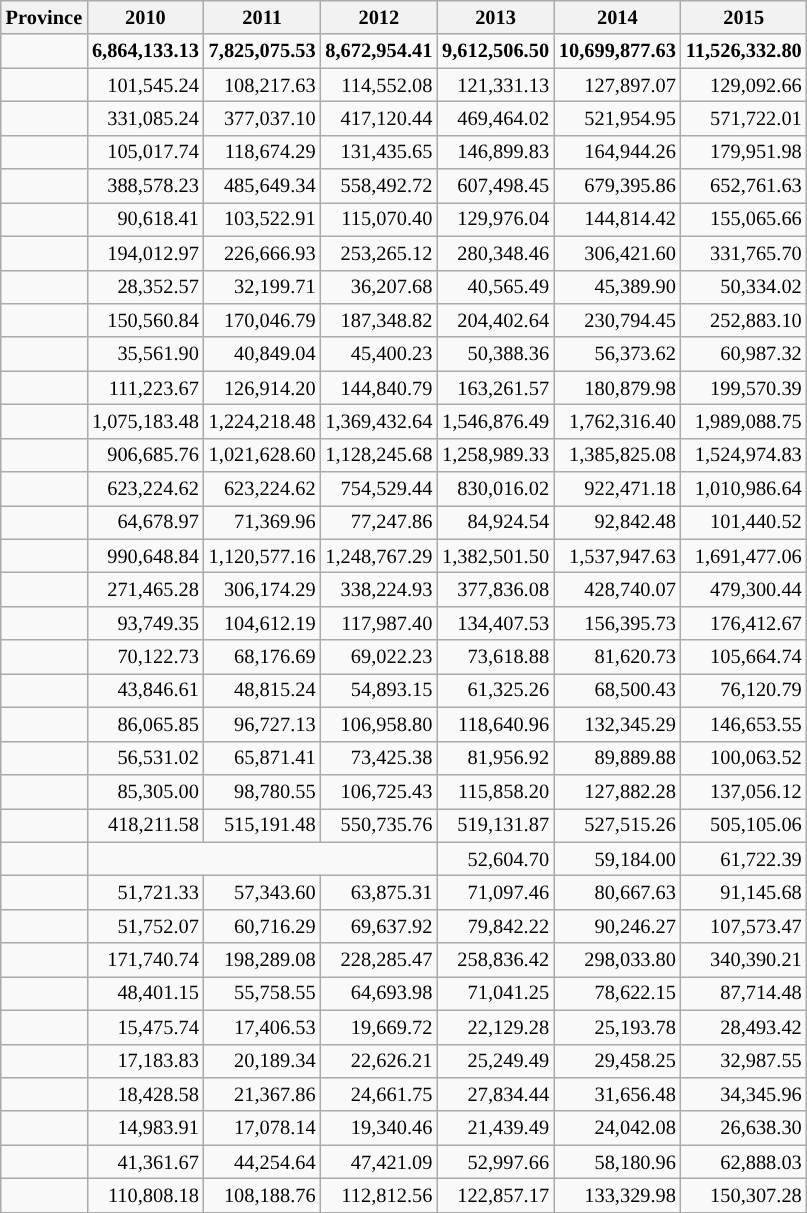<table class="wikitable sortable sticky-header static-row-numbers" style="text-align:center; font-size:85%;">
<tr>
<th>Province</th>
<th data-sort-type="number">2010<br></th>
<th data-sort-type="number">2011<br></th>
<th data-sort-type="number">2012<br></th>
<th data-sort-type="number">2013<br></th>
<th data-sort-type="number">2014<br></th>
<th data-sort-type="number">2015<br></th>
</tr>
<tr class="sorttop static-row-header" style="font-weight: bold;">
<td></td>
<td>6,864,133.13</td>
<td>7,825,075.53</td>
<td>8,672,954.41</td>
<td>9,612,506.50</td>
<td>10,699,877.63</td>
<td>11,526,332.80</td>
</tr>
<tr>
<td></td>
<td align=right>101,545.24</td>
<td align=right>108,217.63</td>
<td align=right>114,552.08</td>
<td align=right>121,331.13</td>
<td align=right>127,897.07</td>
<td align=right>129,092.66</td>
</tr>
<tr>
<td></td>
<td align=right>331,085.24</td>
<td align=right>377,037.10</td>
<td align=right>417,120.44</td>
<td align=right>469,464.02</td>
<td align=right>521,954.95</td>
<td align=right>571,722.01</td>
</tr>
<tr>
<td></td>
<td align=right>105,017.74</td>
<td align=right>118,674.29</td>
<td align=right>131,435.65</td>
<td align=right>146,899.83</td>
<td align=right>164,944.26</td>
<td align=right>179,951.98</td>
</tr>
<tr>
<td></td>
<td align=right>388,578.23</td>
<td align=right>485,649.34</td>
<td align=right>558,492.72</td>
<td align=right>607,498.45</td>
<td align=right>679,395.86</td>
<td align=right>652,761.63</td>
</tr>
<tr>
<td></td>
<td align=right>90,618.41</td>
<td align=right>103,522.91</td>
<td align=right>115,070.40</td>
<td align=right>129,976.04</td>
<td align=right>144,814.42</td>
<td align=right>155,065.66</td>
</tr>
<tr>
<td></td>
<td align=right>194,012.97</td>
<td align=right>226,666.93</td>
<td align=right>253,265.12</td>
<td align=right>280,348.46</td>
<td align=right>306,421.60</td>
<td align=right>331,765.70</td>
</tr>
<tr>
<td></td>
<td align=right>28,352.57</td>
<td align=right>32,199.71</td>
<td align=right>36,207.68</td>
<td align=right>40,565.49</td>
<td align=right>45,389.90</td>
<td align=right>50,334.02</td>
</tr>
<tr>
<td></td>
<td align=right>150,560.84</td>
<td align=right>170,046.79</td>
<td align=right>187,348.82</td>
<td align=right>204,402.64</td>
<td align=right>230,794.45</td>
<td align=right>252,883.10</td>
</tr>
<tr>
<td></td>
<td align=right>35,561.90</td>
<td align=right>40,849.04</td>
<td align=right>45,400.23</td>
<td align=right>50,388.36</td>
<td align=right>56,373.62</td>
<td align=right>60,987.32</td>
</tr>
<tr>
<td></td>
<td align=right>111,223.67</td>
<td align=right>126,914.20</td>
<td align=right>144,840.79</td>
<td align=right>163,261.57</td>
<td align=right>180,879.98</td>
<td align=right>199,570.39</td>
</tr>
<tr>
<td></td>
<td align=right>1,075,183.48</td>
<td align=right>1,224,218.48</td>
<td align=right>1,369,432.64</td>
<td align=right>1,546,876.49</td>
<td align=right>1,762,316.40</td>
<td align=right>1,989,088.75</td>
</tr>
<tr>
<td></td>
<td align=right>906,685.76</td>
<td align=right>1,021,628.60</td>
<td align=right>1,128,245.68</td>
<td align=right>1,258,989.33</td>
<td align=right>1,385,825.08</td>
<td align=right>1,524,974.83</td>
</tr>
<tr>
<td></td>
<td align=right>623,224.62</td>
<td align=right>623,224.62</td>
<td align=right>754,529.44</td>
<td align=right>830,016.02</td>
<td align=right>922,471.18</td>
<td align=right>1,010,986.64</td>
</tr>
<tr>
<td></td>
<td align=right>64,678.97</td>
<td align=right>71,369.96</td>
<td align=right>77,247.86</td>
<td align=right>84,924.54</td>
<td align=right>92,842.48</td>
<td align=right>101,440.52</td>
</tr>
<tr>
<td></td>
<td align=right>990,648.84</td>
<td align=right>1,120,577.16</td>
<td align=right>1,248,767.29</td>
<td align=right>1,382,501.50</td>
<td align=right>1,537,947.63</td>
<td align=right>1,691,477.06</td>
</tr>
<tr>
<td></td>
<td align=right>271,465.28</td>
<td align=right>306,174.29</td>
<td align=right>338,224.93</td>
<td align=right>377,836.08</td>
<td align=right>428,740.07</td>
<td align=right>479,300.44</td>
</tr>
<tr>
<td></td>
<td align=right>93,749.35</td>
<td align=right>104,612.19</td>
<td align=right>117,987.40</td>
<td align=right>134,407.53</td>
<td align=right>156,395.73</td>
<td align=right>176,412.67</td>
</tr>
<tr>
<td></td>
<td align=right>70,122.73</td>
<td align=right>68,176.69</td>
<td align=right>69,022.23</td>
<td align=right>73,618.88</td>
<td align=right>81,620.73</td>
<td align=right>105,664.74</td>
</tr>
<tr>
<td></td>
<td align=right>43,846.61</td>
<td align=right>48,815.24</td>
<td align=right>54,893.15</td>
<td align=right>61,325.26</td>
<td align=right>68,500.43</td>
<td align=right>76,120.79</td>
</tr>
<tr>
<td></td>
<td align=right>86,065.85</td>
<td align=right>96,727.13</td>
<td align=right>106,958.80</td>
<td align=right>118,640.96</td>
<td align=right>132,345.29</td>
<td align=right>146,653.55</td>
</tr>
<tr>
<td></td>
<td align=right>56,531.02</td>
<td align=right>65,871.41</td>
<td align=right>73,425.38</td>
<td align=right>81,956.92</td>
<td align=right>89,889.88</td>
<td align=right>100,063.52</td>
</tr>
<tr>
<td></td>
<td align=right>85,305.00</td>
<td align=right>98,780.55</td>
<td align=right>106,725.43</td>
<td align=right>115,858.20</td>
<td align=right>127,882.28</td>
<td align=right>137,056.12</td>
</tr>
<tr>
<td></td>
<td align=right>418,211.58</td>
<td align=right>515,191.48</td>
<td align=right>550,735.76</td>
<td align=right>519,131.87</td>
<td align=right>527,515.26</td>
<td align=right>505,105.06</td>
</tr>
<tr>
<td></td>
<td colspan="3" align=center></td>
<td align=right>52,604.70</td>
<td align=right>59,184.00</td>
<td align=right>61,722.39</td>
</tr>
<tr>
<td></td>
<td align=right>51,721.33</td>
<td align=right>57,343.60</td>
<td align=right>63,875.31</td>
<td align=right>71,097.46</td>
<td align=right>80,667.63</td>
<td align=right>91,145.68</td>
</tr>
<tr>
<td></td>
<td align=right>51,752.07</td>
<td align=right>60,716.29</td>
<td align=right>69,637.92</td>
<td align=right>79,842.22</td>
<td align=right>90,246.27</td>
<td align=right>107,573.47</td>
</tr>
<tr>
<td></td>
<td align=right>171,740.74</td>
<td align=right>198,289.08</td>
<td align=right>228,285.47</td>
<td align=right>258,836.42</td>
<td align=right>298,033.80</td>
<td align=right>340,390.21</td>
</tr>
<tr>
<td></td>
<td align=right>48,401.15</td>
<td align=right>55,758.55</td>
<td align=right>64,693.98</td>
<td align=right>71,041.25</td>
<td align=right>78,622.15</td>
<td align=right>87,714.48</td>
</tr>
<tr>
<td></td>
<td align=right>15,475.74</td>
<td align=right>17,406.53</td>
<td align=right>19,669.72</td>
<td align=right>22,129.28</td>
<td align=right>25,193.78</td>
<td align=right>28,493.42</td>
</tr>
<tr>
<td></td>
<td align=right>17,183.83</td>
<td align=right>20,189.34</td>
<td align=right>22,626.21</td>
<td align=right>25,249.49</td>
<td align=right>29,458.25</td>
<td align=right>32,987.55</td>
</tr>
<tr>
<td></td>
<td align=right>18,428.58</td>
<td align=right>21,367.86</td>
<td align=right>24,661.75</td>
<td align=right>27,834.44</td>
<td align=right>31,656.48</td>
<td align=right>34,345.96</td>
</tr>
<tr>
<td></td>
<td align=right>14,983.91</td>
<td align=right>17,078.14</td>
<td align=right>19,340.46</td>
<td align=right>21,439.49</td>
<td align=right>24,042.08</td>
<td align=right>26,638.30</td>
</tr>
<tr>
<td></td>
<td align=right>41,361.67</td>
<td align=right>44,254.64</td>
<td align=right>47,421.09</td>
<td align=right>52,997.66</td>
<td align=right>58,180.96</td>
<td align=right>62,888.03</td>
</tr>
<tr>
<td></td>
<td align=right>110,808.18</td>
<td align=right>108,188.76</td>
<td align=right>112,812.56</td>
<td align=right>122,857.17</td>
<td align=right>133,329.98</td>
<td align=right>150,307.28</td>
</tr>
</table>
